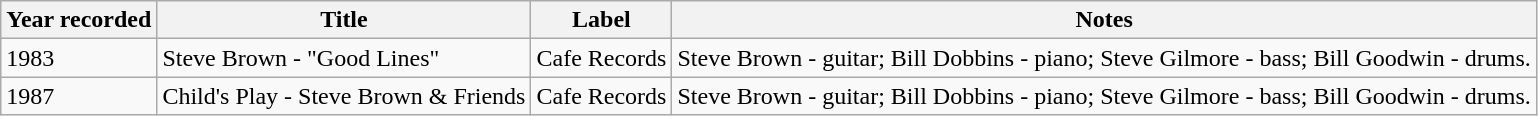<table class="wikitable sortable">
<tr>
<th>Year recorded</th>
<th>Title</th>
<th>Label</th>
<th>Notes</th>
</tr>
<tr>
<td>1983</td>
<td>Steve Brown - "Good Lines"</td>
<td>Cafe Records</td>
<td>Steve Brown - guitar; Bill Dobbins - piano; Steve Gilmore - bass; Bill Goodwin - drums.</td>
</tr>
<tr>
<td>1987</td>
<td>Child's Play - Steve Brown & Friends</td>
<td>Cafe Records</td>
<td>Steve Brown - guitar; Bill Dobbins - piano; Steve Gilmore - bass; Bill Goodwin - drums.</td>
</tr>
</table>
